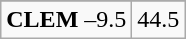<table class="wikitable">
<tr align="center">
</tr>
<tr align="center">
<td><strong>CLEM</strong> –9.5</td>
<td>44.5</td>
</tr>
</table>
